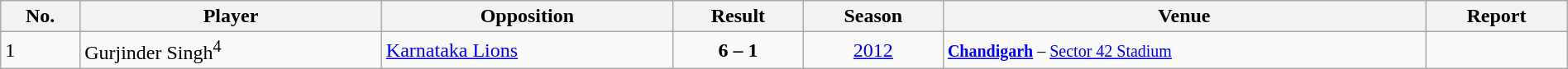<table class="wikitable" style="width:100%; border:none">
<tr>
<th>No.</th>
<th>Player</th>
<th>Opposition</th>
<th align=center>Result</th>
<th align=center>Season</th>
<th align=center>Venue</th>
<th align=center>Report</th>
</tr>
<tr>
<td>1</td>
<td> Gurjinder Singh<sup>4</sup></td>
<td><a href='#'>Karnataka Lions</a></td>
<td align="center"><strong>6 – 1</strong></td>
<td align="center"><a href='#'>2012</a></td>
<td><small> <strong><a href='#'>Chandigarh</a></strong> – <a href='#'>Sector 42 Stadium</a> </small></td>
<td align="center"><small></small></td>
</tr>
</table>
